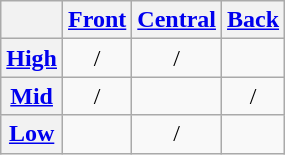<table class="wikitable" style="text-align:center;">
<tr>
<th></th>
<th><a href='#'>Front</a></th>
<th><a href='#'>Central</a></th>
<th><a href='#'>Back</a></th>
</tr>
<tr>
<th><a href='#'>High</a></th>
<td> / </td>
<td> / </td>
<td></td>
</tr>
<tr>
<th><a href='#'>Mid</a></th>
<td> / </td>
<td></td>
<td> / </td>
</tr>
<tr>
<th><a href='#'>Low</a></th>
<td></td>
<td> / </td>
<td></td>
</tr>
</table>
